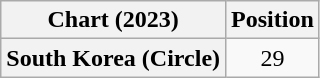<table class="wikitable plainrowheaders" style="text-align:center">
<tr>
<th scope="col">Chart (2023)</th>
<th scope="col">Position</th>
</tr>
<tr>
<th scope="row">South Korea (Circle)</th>
<td>29</td>
</tr>
</table>
